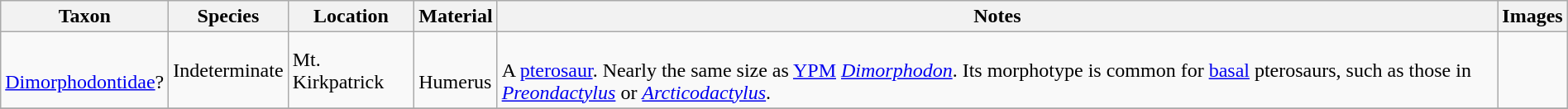<table class ="wikitable" align="center" width="100%">
<tr>
<th>Taxon</th>
<th>Species</th>
<th>Location</th>
<th>Material</th>
<th>Notes</th>
<th>Images</th>
</tr>
<tr>
<td><br><a href='#'>Dimorphodontidae</a>?</td>
<td>Indeterminate</td>
<td>Mt. Kirkpatrick</td>
<td><br>Humerus</td>
<td><br>A <a href='#'>pterosaur</a>. Nearly the same size as <a href='#'>YPM</a> <em><a href='#'>Dimorphodon</a></em>. Its morphotype is common for <a href='#'>basal</a> pterosaurs, such as those in <em><a href='#'>Preondactylus</a></em> or <em><a href='#'>Arcticodactylus</a></em>.</td>
<td><br></td>
</tr>
<tr>
</tr>
</table>
